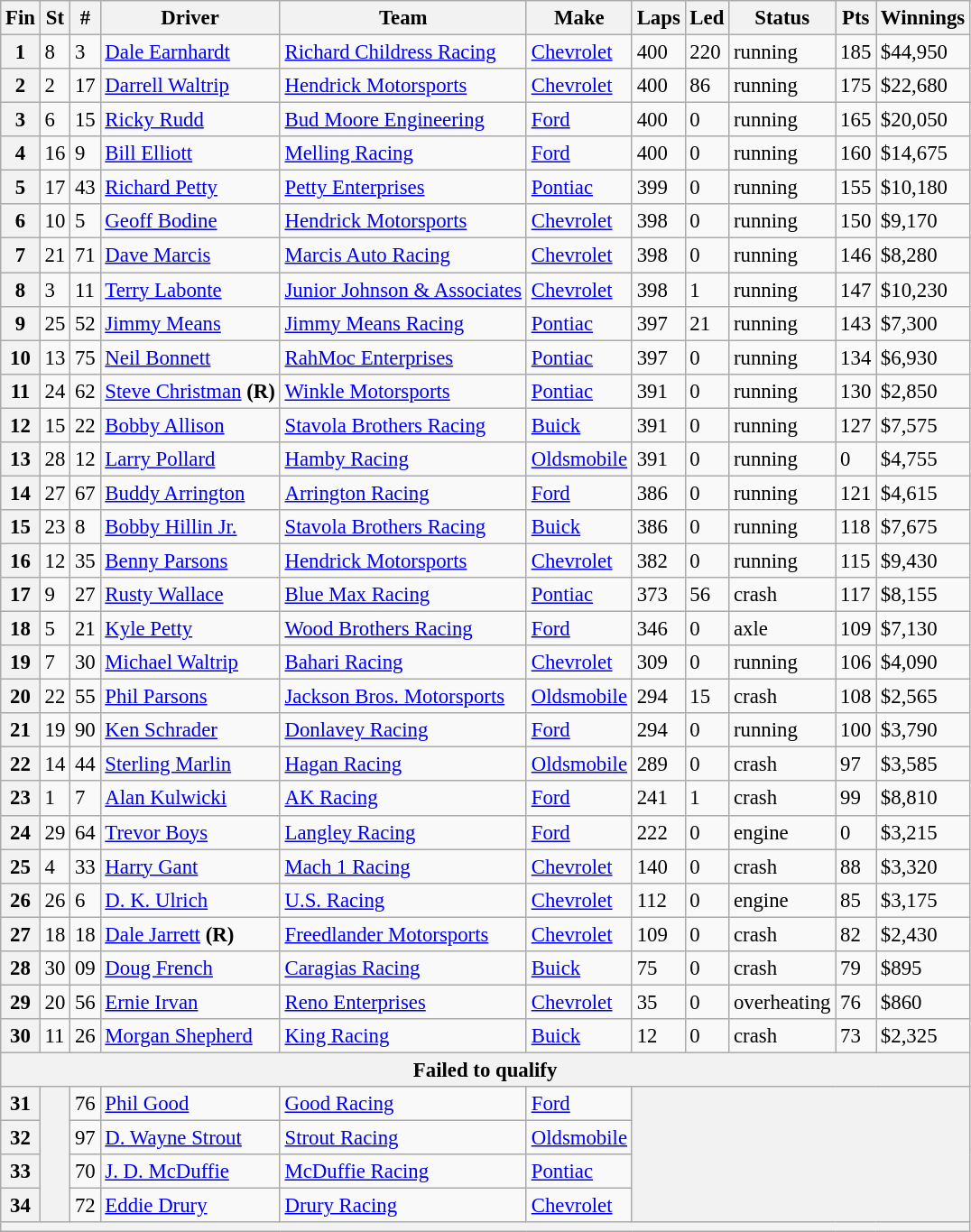<table class="wikitable" style="font-size:95%">
<tr>
<th>Fin</th>
<th>St</th>
<th>#</th>
<th>Driver</th>
<th>Team</th>
<th>Make</th>
<th>Laps</th>
<th>Led</th>
<th>Status</th>
<th>Pts</th>
<th>Winnings</th>
</tr>
<tr>
<th>1</th>
<td>8</td>
<td>3</td>
<td><a href='#'>Dale Earnhardt</a></td>
<td><a href='#'>Richard Childress Racing</a></td>
<td><a href='#'>Chevrolet</a></td>
<td>400</td>
<td>220</td>
<td>running</td>
<td>185</td>
<td>$44,950</td>
</tr>
<tr>
<th>2</th>
<td>2</td>
<td>17</td>
<td><a href='#'>Darrell Waltrip</a></td>
<td><a href='#'>Hendrick Motorsports</a></td>
<td><a href='#'>Chevrolet</a></td>
<td>400</td>
<td>86</td>
<td>running</td>
<td>175</td>
<td>$22,680</td>
</tr>
<tr>
<th>3</th>
<td>6</td>
<td>15</td>
<td><a href='#'>Ricky Rudd</a></td>
<td><a href='#'>Bud Moore Engineering</a></td>
<td><a href='#'>Ford</a></td>
<td>400</td>
<td>0</td>
<td>running</td>
<td>165</td>
<td>$20,050</td>
</tr>
<tr>
<th>4</th>
<td>16</td>
<td>9</td>
<td><a href='#'>Bill Elliott</a></td>
<td><a href='#'>Melling Racing</a></td>
<td><a href='#'>Ford</a></td>
<td>400</td>
<td>0</td>
<td>running</td>
<td>160</td>
<td>$14,675</td>
</tr>
<tr>
<th>5</th>
<td>17</td>
<td>43</td>
<td><a href='#'>Richard Petty</a></td>
<td><a href='#'>Petty Enterprises</a></td>
<td><a href='#'>Pontiac</a></td>
<td>399</td>
<td>0</td>
<td>running</td>
<td>155</td>
<td>$10,180</td>
</tr>
<tr>
<th>6</th>
<td>10</td>
<td>5</td>
<td><a href='#'>Geoff Bodine</a></td>
<td><a href='#'>Hendrick Motorsports</a></td>
<td><a href='#'>Chevrolet</a></td>
<td>398</td>
<td>0</td>
<td>running</td>
<td>150</td>
<td>$9,170</td>
</tr>
<tr>
<th>7</th>
<td>21</td>
<td>71</td>
<td><a href='#'>Dave Marcis</a></td>
<td><a href='#'>Marcis Auto Racing</a></td>
<td><a href='#'>Chevrolet</a></td>
<td>398</td>
<td>0</td>
<td>running</td>
<td>146</td>
<td>$8,280</td>
</tr>
<tr>
<th>8</th>
<td>3</td>
<td>11</td>
<td><a href='#'>Terry Labonte</a></td>
<td><a href='#'>Junior Johnson & Associates</a></td>
<td><a href='#'>Chevrolet</a></td>
<td>398</td>
<td>1</td>
<td>running</td>
<td>147</td>
<td>$10,230</td>
</tr>
<tr>
<th>9</th>
<td>25</td>
<td>52</td>
<td><a href='#'>Jimmy Means</a></td>
<td><a href='#'>Jimmy Means Racing</a></td>
<td><a href='#'>Pontiac</a></td>
<td>397</td>
<td>21</td>
<td>running</td>
<td>143</td>
<td>$7,300</td>
</tr>
<tr>
<th>10</th>
<td>13</td>
<td>75</td>
<td><a href='#'>Neil Bonnett</a></td>
<td><a href='#'>RahMoc Enterprises</a></td>
<td><a href='#'>Pontiac</a></td>
<td>397</td>
<td>0</td>
<td>running</td>
<td>134</td>
<td>$6,930</td>
</tr>
<tr>
<th>11</th>
<td>24</td>
<td>62</td>
<td><a href='#'>Steve Christman</a> <strong>(R)</strong></td>
<td><a href='#'>Winkle Motorsports</a></td>
<td><a href='#'>Pontiac</a></td>
<td>391</td>
<td>0</td>
<td>running</td>
<td>130</td>
<td>$2,850</td>
</tr>
<tr>
<th>12</th>
<td>15</td>
<td>22</td>
<td><a href='#'>Bobby Allison</a></td>
<td><a href='#'>Stavola Brothers Racing</a></td>
<td><a href='#'>Buick</a></td>
<td>391</td>
<td>0</td>
<td>running</td>
<td>127</td>
<td>$7,575</td>
</tr>
<tr>
<th>13</th>
<td>28</td>
<td>12</td>
<td><a href='#'>Larry Pollard</a></td>
<td><a href='#'>Hamby Racing</a></td>
<td><a href='#'>Oldsmobile</a></td>
<td>391</td>
<td>0</td>
<td>running</td>
<td>0</td>
<td>$4,755</td>
</tr>
<tr>
<th>14</th>
<td>27</td>
<td>67</td>
<td><a href='#'>Buddy Arrington</a></td>
<td><a href='#'>Arrington Racing</a></td>
<td><a href='#'>Ford</a></td>
<td>386</td>
<td>0</td>
<td>running</td>
<td>121</td>
<td>$4,615</td>
</tr>
<tr>
<th>15</th>
<td>23</td>
<td>8</td>
<td><a href='#'>Bobby Hillin Jr.</a></td>
<td><a href='#'>Stavola Brothers Racing</a></td>
<td><a href='#'>Buick</a></td>
<td>386</td>
<td>0</td>
<td>running</td>
<td>118</td>
<td>$7,675</td>
</tr>
<tr>
<th>16</th>
<td>12</td>
<td>35</td>
<td><a href='#'>Benny Parsons</a></td>
<td><a href='#'>Hendrick Motorsports</a></td>
<td><a href='#'>Chevrolet</a></td>
<td>382</td>
<td>0</td>
<td>running</td>
<td>115</td>
<td>$9,430</td>
</tr>
<tr>
<th>17</th>
<td>9</td>
<td>27</td>
<td><a href='#'>Rusty Wallace</a></td>
<td><a href='#'>Blue Max Racing</a></td>
<td><a href='#'>Pontiac</a></td>
<td>373</td>
<td>56</td>
<td>crash</td>
<td>117</td>
<td>$8,155</td>
</tr>
<tr>
<th>18</th>
<td>5</td>
<td>21</td>
<td><a href='#'>Kyle Petty</a></td>
<td><a href='#'>Wood Brothers Racing</a></td>
<td><a href='#'>Ford</a></td>
<td>346</td>
<td>0</td>
<td>axle</td>
<td>109</td>
<td>$7,130</td>
</tr>
<tr>
<th>19</th>
<td>7</td>
<td>30</td>
<td><a href='#'>Michael Waltrip</a></td>
<td><a href='#'>Bahari Racing</a></td>
<td><a href='#'>Chevrolet</a></td>
<td>309</td>
<td>0</td>
<td>running</td>
<td>106</td>
<td>$4,090</td>
</tr>
<tr>
<th>20</th>
<td>22</td>
<td>55</td>
<td><a href='#'>Phil Parsons</a></td>
<td><a href='#'>Jackson Bros. Motorsports</a></td>
<td><a href='#'>Oldsmobile</a></td>
<td>294</td>
<td>15</td>
<td>crash</td>
<td>108</td>
<td>$2,565</td>
</tr>
<tr>
<th>21</th>
<td>19</td>
<td>90</td>
<td><a href='#'>Ken Schrader</a></td>
<td><a href='#'>Donlavey Racing</a></td>
<td><a href='#'>Ford</a></td>
<td>294</td>
<td>0</td>
<td>running</td>
<td>100</td>
<td>$3,790</td>
</tr>
<tr>
<th>22</th>
<td>14</td>
<td>44</td>
<td><a href='#'>Sterling Marlin</a></td>
<td><a href='#'>Hagan Racing</a></td>
<td><a href='#'>Oldsmobile</a></td>
<td>289</td>
<td>0</td>
<td>crash</td>
<td>97</td>
<td>$3,585</td>
</tr>
<tr>
<th>23</th>
<td>1</td>
<td>7</td>
<td><a href='#'>Alan Kulwicki</a></td>
<td><a href='#'>AK Racing</a></td>
<td><a href='#'>Ford</a></td>
<td>241</td>
<td>1</td>
<td>crash</td>
<td>99</td>
<td>$8,810</td>
</tr>
<tr>
<th>24</th>
<td>29</td>
<td>64</td>
<td><a href='#'>Trevor Boys</a></td>
<td><a href='#'>Langley Racing</a></td>
<td><a href='#'>Ford</a></td>
<td>222</td>
<td>0</td>
<td>engine</td>
<td>0</td>
<td>$3,215</td>
</tr>
<tr>
<th>25</th>
<td>4</td>
<td>33</td>
<td><a href='#'>Harry Gant</a></td>
<td><a href='#'>Mach 1 Racing</a></td>
<td><a href='#'>Chevrolet</a></td>
<td>140</td>
<td>0</td>
<td>crash</td>
<td>88</td>
<td>$3,320</td>
</tr>
<tr>
<th>26</th>
<td>26</td>
<td>6</td>
<td><a href='#'>D. K. Ulrich</a></td>
<td><a href='#'>U.S. Racing</a></td>
<td><a href='#'>Chevrolet</a></td>
<td>112</td>
<td>0</td>
<td>engine</td>
<td>85</td>
<td>$3,175</td>
</tr>
<tr>
<th>27</th>
<td>18</td>
<td>18</td>
<td><a href='#'>Dale Jarrett</a> <strong>(R)</strong></td>
<td><a href='#'>Freedlander Motorsports</a></td>
<td><a href='#'>Chevrolet</a></td>
<td>109</td>
<td>0</td>
<td>crash</td>
<td>82</td>
<td>$2,430</td>
</tr>
<tr>
<th>28</th>
<td>30</td>
<td>09</td>
<td><a href='#'>Doug French</a></td>
<td><a href='#'>Caragias Racing</a></td>
<td><a href='#'>Buick</a></td>
<td>75</td>
<td>0</td>
<td>crash</td>
<td>79</td>
<td>$895</td>
</tr>
<tr>
<th>29</th>
<td>20</td>
<td>56</td>
<td><a href='#'>Ernie Irvan</a></td>
<td><a href='#'>Reno Enterprises</a></td>
<td><a href='#'>Chevrolet</a></td>
<td>35</td>
<td>0</td>
<td>overheating</td>
<td>76</td>
<td>$860</td>
</tr>
<tr>
<th>30</th>
<td>11</td>
<td>26</td>
<td><a href='#'>Morgan Shepherd</a></td>
<td><a href='#'>King Racing</a></td>
<td><a href='#'>Buick</a></td>
<td>12</td>
<td>0</td>
<td>crash</td>
<td>73</td>
<td>$2,325</td>
</tr>
<tr>
<th colspan="11">Failed to qualify</th>
</tr>
<tr>
<th>31</th>
<th rowspan="4"></th>
<td>76</td>
<td><a href='#'>Phil Good</a></td>
<td><a href='#'>Good Racing</a></td>
<td><a href='#'>Ford</a></td>
<th colspan="5" rowspan="4"></th>
</tr>
<tr>
<th>32</th>
<td>97</td>
<td><a href='#'>D. Wayne Strout</a></td>
<td><a href='#'>Strout Racing</a></td>
<td><a href='#'>Oldsmobile</a></td>
</tr>
<tr>
<th>33</th>
<td>70</td>
<td><a href='#'>J. D. McDuffie</a></td>
<td><a href='#'>McDuffie Racing</a></td>
<td><a href='#'>Pontiac</a></td>
</tr>
<tr>
<th>34</th>
<td>72</td>
<td><a href='#'>Eddie Drury</a></td>
<td><a href='#'>Drury Racing</a></td>
<td><a href='#'>Chevrolet</a></td>
</tr>
<tr>
<th colspan="11"></th>
</tr>
</table>
